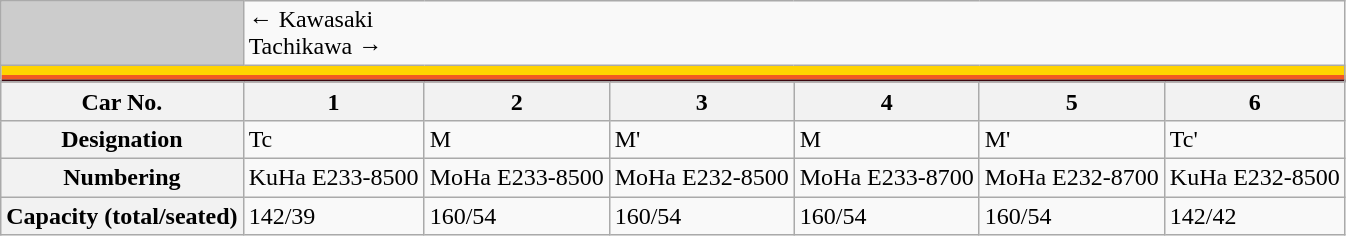<table class="wikitable">
<tr>
<td style="background-color:#ccc;"> </td>
<td colspan="6"><div>← Kawasaki</div><div>Tachikawa →</div></td>
</tr>
<tr style="line-height: 6px; background-color: #FFD400;">
<td colspan="7" style="padding:0; border:0;"> </td>
</tr>
<tr style="line-height: 3px; background-color: #F15A22;">
<td colspan="7" style="padding:0; border:0;"> </td>
</tr>
<tr style="line-height: 1px; background-color: #3C060F;">
<td colspan="7" style="padding:0; border:0;"> </td>
</tr>
<tr>
<th>Car No.</th>
<th>1</th>
<th>2</th>
<th>3</th>
<th>4</th>
<th>5</th>
<th>6</th>
</tr>
<tr>
<th>Designation</th>
<td>Tc</td>
<td>M</td>
<td>M'</td>
<td>M</td>
<td>M'</td>
<td>Tc'</td>
</tr>
<tr>
<th>Numbering</th>
<td>KuHa E233-8500</td>
<td>MoHa E233-8500</td>
<td>MoHa E232-8500</td>
<td>MoHa E233-8700</td>
<td>MoHa E232-8700</td>
<td>KuHa E232-8500</td>
</tr>
<tr>
<th>Capacity (total/seated)</th>
<td>142/39</td>
<td>160/54</td>
<td>160/54</td>
<td>160/54</td>
<td>160/54</td>
<td>142/42</td>
</tr>
</table>
